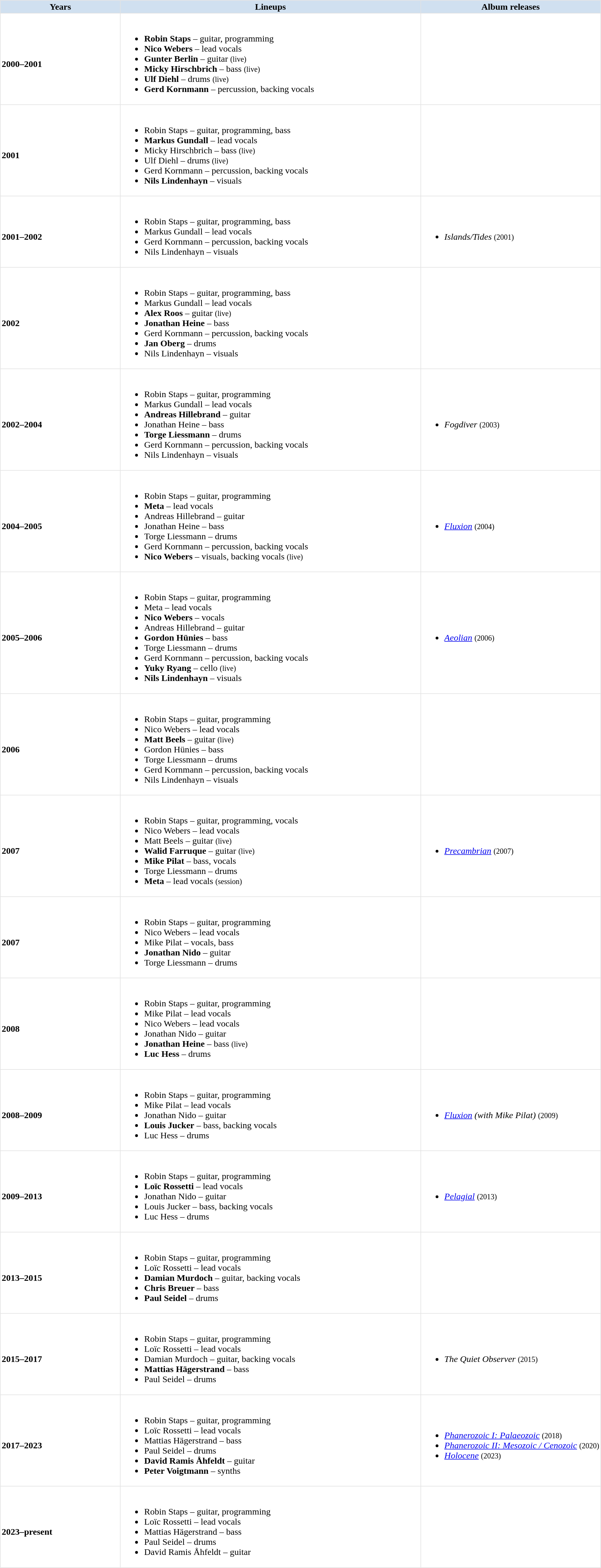<table class="toccolours" color=#000000 border=1 cellpadding=2 cellspacing=0 style="margin: 0 0 1em 1em; border-collapse: collapse; border: 1px solid #E2E2E2;">
<tr>
<th bgcolor="#D0E0F0" width=20%>Years</th>
<th bgcolor="#D0E0F0" width=50%>Lineups</th>
<th bgcolor="#D0E0F0" width=30%>Album releases</th>
</tr>
<tr>
<td><br><strong>2000–2001</strong></td>
<td><br><ul><li><strong>Robin Staps</strong> – guitar, programming</li><li><strong>Nico Webers</strong> – lead vocals</li><li><strong>Gunter Berlin</strong> – guitar <small>(live)</small></li><li><strong>Micky Hirschbrich</strong> – bass <small>(live)</small></li><li><strong>Ulf Diehl</strong> – drums <small>(live)</small></li><li><strong>Gerd Kornmann</strong> – percussion, backing vocals</li></ul></td>
<td></td>
</tr>
<tr>
<td><br><strong>2001</strong></td>
<td><br><ul><li>Robin Staps – guitar, programming, bass</li><li><strong>Markus Gundall</strong> – lead vocals</li><li>Micky Hirschbrich – bass <small>(live)</small></li><li>Ulf Diehl – drums <small>(live)</small></li><li>Gerd Kornmann – percussion, backing vocals</li><li><strong>Nils Lindenhayn</strong> – visuals</li></ul></td>
<td></td>
</tr>
<tr>
<td><br><strong>2001–2002</strong></td>
<td><br><ul><li>Robin Staps – guitar, programming, bass</li><li>Markus Gundall – lead vocals</li><li>Gerd Kornmann – percussion, backing vocals</li><li>Nils Lindenhayn – visuals</li></ul></td>
<td><br><ul><li><em>Islands/Tides</em> <small>(2001)</small></li></ul></td>
</tr>
<tr>
<td><br><strong>2002</strong></td>
<td><br><ul><li>Robin Staps – guitar, programming, bass</li><li>Markus Gundall – lead vocals</li><li><strong>Alex Roos</strong> – guitar <small>(live)</small></li><li><strong>Jonathan Heine</strong> – bass</li><li>Gerd Kornmann – percussion, backing vocals</li><li><strong>Jan Oberg</strong> – drums</li><li>Nils Lindenhayn – visuals</li></ul></td>
<td></td>
</tr>
<tr>
<td><br><strong>2002–2004</strong></td>
<td><br><ul><li>Robin Staps – guitar, programming</li><li>Markus Gundall – lead vocals</li><li><strong>Andreas Hillebrand</strong> – guitar</li><li>Jonathan Heine – bass</li><li><strong>Torge Liessmann</strong> – drums</li><li>Gerd Kornmann – percussion, backing vocals</li><li>Nils Lindenhayn – visuals</li></ul></td>
<td><br><ul><li><em>Fogdiver</em> <small>(2003)</small></li></ul></td>
</tr>
<tr>
<td><br><strong>2004–2005</strong></td>
<td><br><ul><li>Robin Staps – guitar, programming</li><li><strong>Meta</strong> – lead vocals</li><li>Andreas Hillebrand – guitar</li><li>Jonathan Heine – bass</li><li>Torge Liessmann – drums</li><li>Gerd Kornmann – percussion, backing vocals</li><li><strong>Nico Webers</strong> – visuals, backing vocals <small>(live)</small></li></ul></td>
<td><br><ul><li><em><a href='#'>Fluxion</a></em> <small>(2004)</small></li></ul></td>
</tr>
<tr>
<td><br><strong>2005–2006</strong></td>
<td><br><ul><li>Robin Staps – guitar, programming</li><li>Meta – lead vocals</li><li><strong>Nico Webers</strong> – vocals</li><li>Andreas Hillebrand – guitar</li><li><strong>Gordon Hünies</strong> – bass</li><li>Torge Liessmann – drums</li><li>Gerd Kornmann – percussion, backing vocals</li><li><strong>Yuky Ryang</strong> – cello <small>(live)</small></li><li><strong>Nils Lindenhayn</strong> – visuals</li></ul></td>
<td><br><ul><li><em><a href='#'>Aeolian</a></em> <small>(2006)</small></li></ul></td>
</tr>
<tr>
<td><br><strong>2006</strong></td>
<td><br><ul><li>Robin Staps – guitar, programming</li><li>Nico Webers – lead vocals</li><li><strong>Matt Beels</strong> – guitar <small>(live)</small></li><li>Gordon Hünies – bass</li><li>Torge Liessmann – drums</li><li>Gerd Kornmann – percussion, backing vocals</li><li>Nils Lindenhayn – visuals</li></ul></td>
<td></td>
</tr>
<tr>
<td><br><strong>2007</strong></td>
<td><br><ul><li>Robin Staps – guitar, programming, vocals</li><li>Nico Webers – lead vocals</li><li>Matt Beels – guitar <small>(live)</small></li><li><strong>Walid Farruque</strong> – guitar <small>(live)</small></li><li><strong>Mike Pilat</strong> – bass, vocals</li><li>Torge Liessmann – drums</li><li><strong>Meta</strong> – lead vocals <small>(session)</small></li></ul></td>
<td><br><ul><li><em><a href='#'>Precambrian</a></em> <small>(2007)</small></li></ul></td>
</tr>
<tr>
<td><br><strong>2007</strong></td>
<td><br><ul><li>Robin Staps – guitar, programming</li><li>Nico Webers – lead vocals</li><li>Mike Pilat – vocals, bass</li><li><strong>Jonathan Nido</strong> – guitar</li><li>Torge Liessmann – drums</li></ul></td>
<td></td>
</tr>
<tr>
<td><br><strong>2008</strong></td>
<td><br><ul><li>Robin Staps – guitar, programming</li><li>Mike Pilat – lead vocals</li><li>Nico Webers – lead vocals</li><li>Jonathan Nido – guitar</li><li><strong>Jonathan Heine</strong> – bass <small>(live)</small></li><li><strong>Luc Hess</strong> – drums</li></ul></td>
<td></td>
</tr>
<tr>
<td><br><strong>2008–2009</strong></td>
<td><br><ul><li>Robin Staps – guitar, programming</li><li>Mike Pilat – lead vocals</li><li>Jonathan Nido – guitar</li><li><strong>Louis Jucker</strong> – bass, backing vocals</li><li>Luc Hess – drums</li></ul></td>
<td><br><ul><li><em><a href='#'>Fluxion</a> (with Mike Pilat)</em> <small>(2009)</small></li></ul></td>
</tr>
<tr>
<td><br><strong>2009–2013</strong></td>
<td><br><ul><li>Robin Staps – guitar, programming</li><li><strong>Loïc Rossetti</strong> – lead vocals</li><li>Jonathan Nido – guitar</li><li>Louis Jucker – bass, backing vocals</li><li>Luc Hess – drums</li></ul></td>
<td><br><ul><li><em><a href='#'>Pelagial</a></em> <small>(2013)</small></li></ul></td>
</tr>
<tr>
<td><br><strong>2013–2015</strong></td>
<td><br><ul><li>Robin Staps – guitar, programming</li><li>Loïc Rossetti – lead vocals</li><li><strong>Damian Murdoch</strong> – guitar, backing vocals</li><li><strong>Chris Breuer</strong> – bass</li><li><strong>Paul Seidel</strong> – drums</li></ul></td>
</tr>
<tr>
<td><br><strong>2015–2017</strong></td>
<td><br><ul><li>Robin Staps – guitar, programming</li><li>Loïc Rossetti – lead vocals</li><li>Damian Murdoch – guitar, backing vocals</li><li><strong>Mattias Hägerstrand</strong> – bass</li><li>Paul Seidel – drums</li></ul></td>
<td><br><ul><li><em>The Quiet Observer</em> <small>(2015)</small></li></ul></td>
</tr>
<tr>
<td><br><strong>2017–2023</strong></td>
<td><br><ul><li>Robin Staps – guitar, programming</li><li>Loïc Rossetti – lead vocals</li><li>Mattias Hägerstrand – bass</li><li>Paul Seidel – drums</li><li><strong>David Ramis Åhfeldt</strong> – guitar</li><li><strong>Peter Voigtmann</strong> – synths</li></ul></td>
<td><br><ul><li><em><a href='#'>Phanerozoic I: Palaeozoic</a></em> <small>(2018)</small></li><li><em><a href='#'>Phanerozoic II: Mesozoic / Cenozoic</a></em> <small>(2020)</small></li><li><em><a href='#'>Holocene</a></em> <small>(2023)</small></li></ul></td>
</tr>
<tr>
<td><br><strong>2023–present</strong></td>
<td><br><ul><li>Robin Staps – guitar, programming</li><li>Loïc Rossetti – lead vocals</li><li>Mattias Hägerstrand – bass</li><li>Paul Seidel – drums</li><li>David Ramis Åhfeldt – guitar</li></ul></td>
<td></td>
</tr>
</table>
